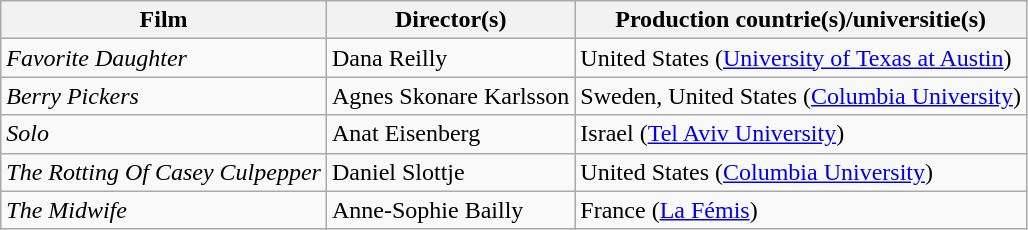<table class="wikitable">
<tr>
<th>Film</th>
<th>Director(s)</th>
<th>Production countrie(s)/universitie(s)</th>
</tr>
<tr>
<td><em>Favorite Daughter</em></td>
<td>Dana Reilly</td>
<td>United States (<a href='#'>University of Texas at Austin</a>)</td>
</tr>
<tr>
<td><em>Berry Pickers</em></td>
<td>Agnes Skonare Karlsson</td>
<td>Sweden, United States (<a href='#'>Columbia University</a>)</td>
</tr>
<tr>
<td><em>Solo</em></td>
<td>Anat Eisenberg</td>
<td>Israel (<a href='#'>Tel Aviv University</a>)</td>
</tr>
<tr>
<td><em>The Rotting Of Casey Culpepper</em></td>
<td>Daniel Slottje</td>
<td>United States (<a href='#'>Columbia University</a>)</td>
</tr>
<tr>
<td><em>The Midwife</em></td>
<td>Anne-Sophie Bailly</td>
<td>France (<a href='#'>La Fémis</a>)</td>
</tr>
</table>
